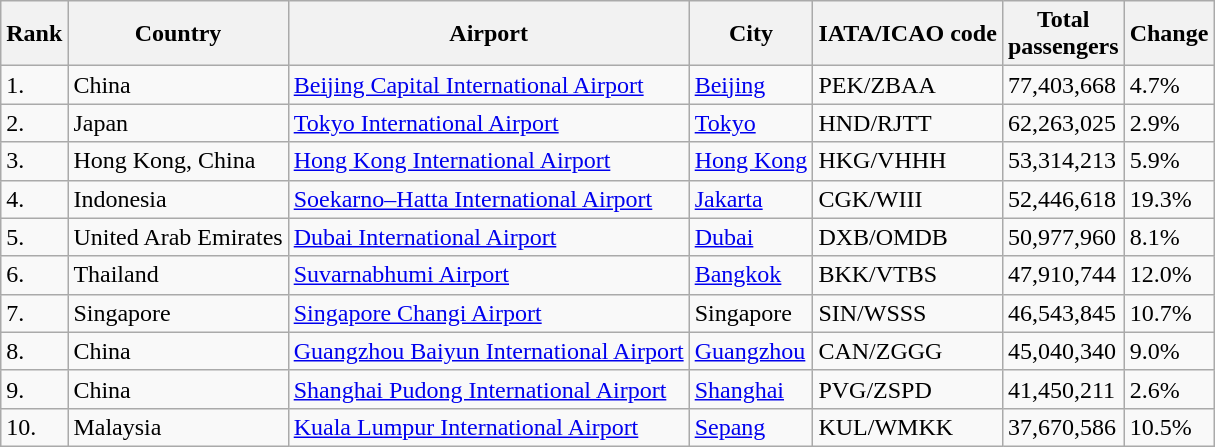<table class="wikitable sortable">
<tr>
<th>Rank</th>
<th>Country</th>
<th>Airport</th>
<th>City</th>
<th>IATA/ICAO code</th>
<th>Total<br>passengers<br></th>
<th>Change <br></th>
</tr>
<tr>
<td>1.</td>
<td>China</td>
<td><a href='#'>Beijing Capital International Airport</a></td>
<td><a href='#'>Beijing</a></td>
<td>PEK/ZBAA</td>
<td>77,403,668</td>
<td>4.7%</td>
</tr>
<tr>
<td>2.</td>
<td>Japan</td>
<td><a href='#'>Tokyo International Airport</a></td>
<td><a href='#'>Tokyo</a></td>
<td>HND/RJTT</td>
<td>62,263,025</td>
<td>2.9%</td>
</tr>
<tr>
<td>3.</td>
<td>Hong Kong, China</td>
<td><a href='#'>Hong Kong International Airport</a></td>
<td><a href='#'>Hong Kong</a></td>
<td>HKG/VHHH</td>
<td>53,314,213</td>
<td>5.9%</td>
</tr>
<tr>
<td>4.</td>
<td>Indonesia</td>
<td><a href='#'>Soekarno–Hatta International Airport</a></td>
<td><a href='#'>Jakarta</a></td>
<td>CGK/WIII</td>
<td>52,446,618</td>
<td>19.3%</td>
</tr>
<tr>
<td>5.</td>
<td>United Arab Emirates</td>
<td><a href='#'>Dubai International Airport</a></td>
<td><a href='#'>Dubai</a></td>
<td>DXB/OMDB</td>
<td>50,977,960</td>
<td>8.1%</td>
</tr>
<tr>
<td>6.</td>
<td>Thailand</td>
<td><a href='#'>Suvarnabhumi Airport</a></td>
<td><a href='#'>Bangkok</a></td>
<td>BKK/VTBS</td>
<td>47,910,744</td>
<td>12.0%</td>
</tr>
<tr>
<td>7.</td>
<td>Singapore</td>
<td><a href='#'>Singapore Changi Airport</a></td>
<td>Singapore</td>
<td>SIN/WSSS</td>
<td>46,543,845</td>
<td>10.7%</td>
</tr>
<tr>
<td>8.</td>
<td>China</td>
<td><a href='#'>Guangzhou Baiyun International Airport</a></td>
<td><a href='#'>Guangzhou</a></td>
<td>CAN/ZGGG</td>
<td>45,040,340</td>
<td>9.0%</td>
</tr>
<tr>
<td>9.</td>
<td>China</td>
<td><a href='#'>Shanghai Pudong International Airport</a></td>
<td><a href='#'>Shanghai</a></td>
<td>PVG/ZSPD</td>
<td>41,450,211</td>
<td>2.6%</td>
</tr>
<tr>
<td>10.</td>
<td>Malaysia</td>
<td><a href='#'>Kuala Lumpur International Airport</a></td>
<td><a href='#'>Sepang</a></td>
<td>KUL/WMKK</td>
<td>37,670,586</td>
<td>10.5%</td>
</tr>
</table>
